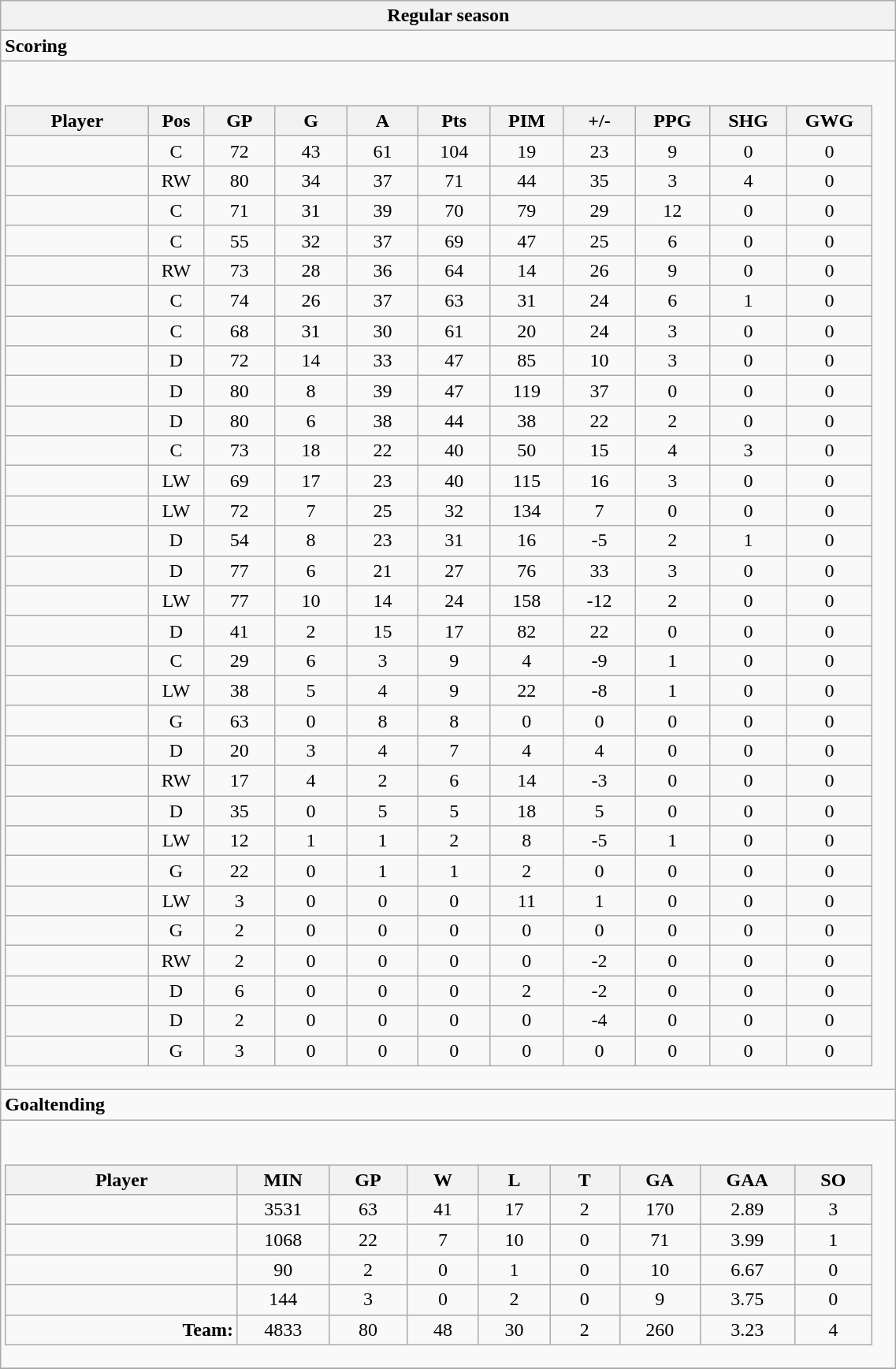<table class="wikitable collapsible" width="60%" border="1">
<tr>
<th>Regular season</th>
</tr>
<tr>
<td class="tocccolors"><strong>Scoring</strong></td>
</tr>
<tr>
<td><br><table class="wikitable sortable">
<tr ALIGN="center">
<th bgcolor="#DDDDFF" width="10%">Player</th>
<th bgcolor="#DDDDFF" width="3%" title="Position">Pos</th>
<th bgcolor="#DDDDFF" width="5%" title="Games played">GP</th>
<th bgcolor="#DDDDFF" width="5%" title="Goals">G</th>
<th bgcolor="#DDDDFF" width="5%" title="Assists">A</th>
<th bgcolor="#DDDDFF" width="5%" title="Points">Pts</th>
<th bgcolor="#DDDDFF" width="5%" title="Penalties in Minutes">PIM</th>
<th bgcolor="#DDDDFF" width="5%" title="Plus/minus">+/-</th>
<th bgcolor="#DDDDFF" width="5%" title="Power play goals">PPG</th>
<th bgcolor="#DDDDFF" width="5%" title="Short-handed goals">SHG</th>
<th bgcolor="#DDDDFF" width="5%" title="Game-winning goals">GWG</th>
</tr>
<tr align="center">
<td align="right"></td>
<td>C</td>
<td>72</td>
<td>43</td>
<td>61</td>
<td>104</td>
<td>19</td>
<td>23</td>
<td>9</td>
<td>0</td>
<td>0</td>
</tr>
<tr align="center">
<td align="right"></td>
<td>RW</td>
<td>80</td>
<td>34</td>
<td>37</td>
<td>71</td>
<td>44</td>
<td>35</td>
<td>3</td>
<td>4</td>
<td>0</td>
</tr>
<tr align="center">
<td align="right"></td>
<td>C</td>
<td>71</td>
<td>31</td>
<td>39</td>
<td>70</td>
<td>79</td>
<td>29</td>
<td>12</td>
<td>0</td>
<td>0</td>
</tr>
<tr align="center">
<td align="right"></td>
<td>C</td>
<td>55</td>
<td>32</td>
<td>37</td>
<td>69</td>
<td>47</td>
<td>25</td>
<td>6</td>
<td>0</td>
<td>0</td>
</tr>
<tr align="center">
<td align="right"></td>
<td>RW</td>
<td>73</td>
<td>28</td>
<td>36</td>
<td>64</td>
<td>14</td>
<td>26</td>
<td>9</td>
<td>0</td>
<td>0</td>
</tr>
<tr align="center">
<td align="right"></td>
<td>C</td>
<td>74</td>
<td>26</td>
<td>37</td>
<td>63</td>
<td>31</td>
<td>24</td>
<td>6</td>
<td>1</td>
<td>0</td>
</tr>
<tr align="center">
<td align="right"></td>
<td>C</td>
<td>68</td>
<td>31</td>
<td>30</td>
<td>61</td>
<td>20</td>
<td>24</td>
<td>3</td>
<td>0</td>
<td>0</td>
</tr>
<tr align="center">
<td align="right"></td>
<td>D</td>
<td>72</td>
<td>14</td>
<td>33</td>
<td>47</td>
<td>85</td>
<td>10</td>
<td>3</td>
<td>0</td>
<td>0</td>
</tr>
<tr align="center">
<td align="right"></td>
<td>D</td>
<td>80</td>
<td>8</td>
<td>39</td>
<td>47</td>
<td>119</td>
<td>37</td>
<td>0</td>
<td>0</td>
<td>0</td>
</tr>
<tr align="center">
<td align="right"></td>
<td>D</td>
<td>80</td>
<td>6</td>
<td>38</td>
<td>44</td>
<td>38</td>
<td>22</td>
<td>2</td>
<td>0</td>
<td>0</td>
</tr>
<tr align="center">
<td align="right"></td>
<td>C</td>
<td>73</td>
<td>18</td>
<td>22</td>
<td>40</td>
<td>50</td>
<td>15</td>
<td>4</td>
<td>3</td>
<td>0</td>
</tr>
<tr align="center">
<td align="right"></td>
<td>LW</td>
<td>69</td>
<td>17</td>
<td>23</td>
<td>40</td>
<td>115</td>
<td>16</td>
<td>3</td>
<td>0</td>
<td>0</td>
</tr>
<tr align="center">
<td align="right"></td>
<td>LW</td>
<td>72</td>
<td>7</td>
<td>25</td>
<td>32</td>
<td>134</td>
<td>7</td>
<td>0</td>
<td>0</td>
<td>0</td>
</tr>
<tr align="center">
<td align="right"></td>
<td>D</td>
<td>54</td>
<td>8</td>
<td>23</td>
<td>31</td>
<td>16</td>
<td>-5</td>
<td>2</td>
<td>1</td>
<td>0</td>
</tr>
<tr align="center">
<td align="right"></td>
<td>D</td>
<td>77</td>
<td>6</td>
<td>21</td>
<td>27</td>
<td>76</td>
<td>33</td>
<td>3</td>
<td>0</td>
<td>0</td>
</tr>
<tr align="center">
<td align="right"></td>
<td>LW</td>
<td>77</td>
<td>10</td>
<td>14</td>
<td>24</td>
<td>158</td>
<td>-12</td>
<td>2</td>
<td>0</td>
<td>0</td>
</tr>
<tr align="center">
<td align="right"></td>
<td>D</td>
<td>41</td>
<td>2</td>
<td>15</td>
<td>17</td>
<td>82</td>
<td>22</td>
<td>0</td>
<td>0</td>
<td>0</td>
</tr>
<tr align="center">
<td align="right"></td>
<td>C</td>
<td>29</td>
<td>6</td>
<td>3</td>
<td>9</td>
<td>4</td>
<td>-9</td>
<td>1</td>
<td>0</td>
<td>0</td>
</tr>
<tr align="center">
<td align="right"></td>
<td>LW</td>
<td>38</td>
<td>5</td>
<td>4</td>
<td>9</td>
<td>22</td>
<td>-8</td>
<td>1</td>
<td>0</td>
<td>0</td>
</tr>
<tr align="center">
<td align="right"></td>
<td>G</td>
<td>63</td>
<td>0</td>
<td>8</td>
<td>8</td>
<td>0</td>
<td>0</td>
<td>0</td>
<td>0</td>
<td>0</td>
</tr>
<tr align="center">
<td align="right"></td>
<td>D</td>
<td>20</td>
<td>3</td>
<td>4</td>
<td>7</td>
<td>4</td>
<td>4</td>
<td>0</td>
<td>0</td>
<td>0</td>
</tr>
<tr align="center">
<td align="right"></td>
<td>RW</td>
<td>17</td>
<td>4</td>
<td>2</td>
<td>6</td>
<td>14</td>
<td>-3</td>
<td>0</td>
<td>0</td>
<td>0</td>
</tr>
<tr align="center">
<td align="right"></td>
<td>D</td>
<td>35</td>
<td>0</td>
<td>5</td>
<td>5</td>
<td>18</td>
<td>5</td>
<td>0</td>
<td>0</td>
<td>0</td>
</tr>
<tr align="center">
<td align="right"></td>
<td>LW</td>
<td>12</td>
<td>1</td>
<td>1</td>
<td>2</td>
<td>8</td>
<td>-5</td>
<td>1</td>
<td>0</td>
<td>0</td>
</tr>
<tr align="center">
<td align="right"></td>
<td>G</td>
<td>22</td>
<td>0</td>
<td>1</td>
<td>1</td>
<td>2</td>
<td>0</td>
<td>0</td>
<td>0</td>
<td>0</td>
</tr>
<tr align="center">
<td align="right"></td>
<td>LW</td>
<td>3</td>
<td>0</td>
<td>0</td>
<td>0</td>
<td>11</td>
<td>1</td>
<td>0</td>
<td>0</td>
<td>0</td>
</tr>
<tr align="center">
<td align="right"></td>
<td>G</td>
<td>2</td>
<td>0</td>
<td>0</td>
<td>0</td>
<td>0</td>
<td>0</td>
<td>0</td>
<td>0</td>
<td>0</td>
</tr>
<tr align="center">
<td align="right"></td>
<td>RW</td>
<td>2</td>
<td>0</td>
<td>0</td>
<td>0</td>
<td>0</td>
<td>-2</td>
<td>0</td>
<td>0</td>
<td>0</td>
</tr>
<tr align="center">
<td align="right"></td>
<td>D</td>
<td>6</td>
<td>0</td>
<td>0</td>
<td>0</td>
<td>2</td>
<td>-2</td>
<td>0</td>
<td>0</td>
<td>0</td>
</tr>
<tr align="center">
<td align="right"></td>
<td>D</td>
<td>2</td>
<td>0</td>
<td>0</td>
<td>0</td>
<td>0</td>
<td>-4</td>
<td>0</td>
<td>0</td>
<td>0</td>
</tr>
<tr align="center">
<td align="right"></td>
<td>G</td>
<td>3</td>
<td>0</td>
<td>0</td>
<td>0</td>
<td>0</td>
<td>0</td>
<td>0</td>
<td>0</td>
<td>0</td>
</tr>
</table>
</td>
</tr>
<tr>
<td class="toccolors"><strong>Goaltending</strong></td>
</tr>
<tr>
<td><br><table class="wikitable sortable">
<tr>
<th bgcolor="#DDDDFF" width="10%">Player</th>
<th width="3%" bgcolor="#DDDDFF" title="Minutes played">MIN</th>
<th width="3%" bgcolor="#DDDDFF" title="Games played in">GP</th>
<th width="3%" bgcolor="#DDDDFF" title="Wins">W</th>
<th width="3%" bgcolor="#DDDDFF"title="Losses">L</th>
<th width="3%" bgcolor="#DDDDFF" title="Ties">T</th>
<th width="3%" bgcolor="#DDDDFF" title="Goals against">GA</th>
<th width="3%" bgcolor="#DDDDFF" title="Goals against average">GAA</th>
<th width="3%" bgcolor="#DDDDFF"title="Shut-outs">SO</th>
</tr>
<tr align="center">
<td align="right"></td>
<td>3531</td>
<td>63</td>
<td>41</td>
<td>17</td>
<td>2</td>
<td>170</td>
<td>2.89</td>
<td>3</td>
</tr>
<tr align="center">
<td align="right"></td>
<td>1068</td>
<td>22</td>
<td>7</td>
<td>10</td>
<td>0</td>
<td>71</td>
<td>3.99</td>
<td>1</td>
</tr>
<tr align="center">
<td align="right"></td>
<td>90</td>
<td>2</td>
<td>0</td>
<td>1</td>
<td>0</td>
<td>10</td>
<td>6.67</td>
<td>0</td>
</tr>
<tr align="center">
<td align="right"></td>
<td>144</td>
<td>3</td>
<td>0</td>
<td>2</td>
<td>0</td>
<td>9</td>
<td>3.75</td>
<td>0</td>
</tr>
<tr align="center">
<td align="right"><strong>Team:</strong></td>
<td>4833</td>
<td>80</td>
<td>48</td>
<td>30</td>
<td>2</td>
<td>260</td>
<td>3.23</td>
<td>4</td>
</tr>
</table>
</td>
</tr>
<tr>
</tr>
</table>
